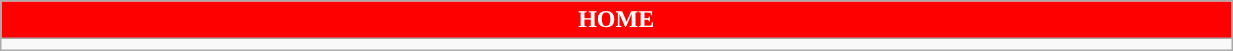<table class="wikitable collapsible collapsed" style="width:65%">
<tr>
<th colspan=6 ! style="color:white; background:#FF0000">HOME</th>
</tr>
<tr>
<td></td>
</tr>
</table>
